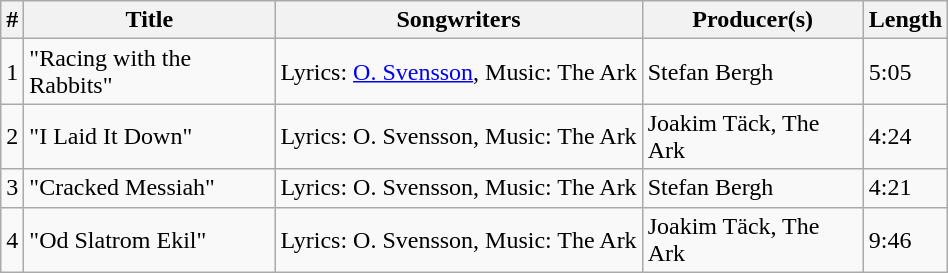<table class="wikitable">
<tr>
<th align="center">#</th>
<th align="center" width="160">Title</th>
<th align="center">Songwriters</th>
<th align="center" width="140">Producer(s)</th>
<th align="center">Length</th>
</tr>
<tr>
<td>1</td>
<td>"Racing with the Rabbits"</td>
<td>Lyrics: <a href='#'>O. Svensson</a>, Music: The Ark</td>
<td>Stefan Bergh</td>
<td>5:05</td>
</tr>
<tr>
<td>2</td>
<td>"I Laid It Down"</td>
<td>Lyrics: O. Svensson, Music: The Ark</td>
<td>Joakim Täck, The Ark</td>
<td>4:24</td>
</tr>
<tr>
<td>3</td>
<td>"Cracked Messiah"</td>
<td>Lyrics: O. Svensson, Music: The Ark</td>
<td>Stefan Bergh</td>
<td>4:21</td>
</tr>
<tr>
<td>4</td>
<td>"Od Slatrom Ekil"</td>
<td>Lyrics: O. Svensson, Music: The Ark</td>
<td>Joakim Täck, The Ark</td>
<td>9:46</td>
</tr>
</table>
